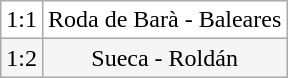<table class="wikitable">
<tr align=center bgcolor=white>
<td>1:1</td>
<td>Roda de Barà - Baleares</td>
</tr>
<tr align=center bgcolor=#F5F5F5>
<td>1:2</td>
<td>Sueca - Roldán</td>
</tr>
</table>
